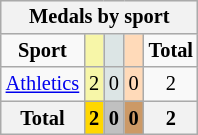<table class="wikitable" style="font-size:85%; float:right;">
<tr style="background:#efefef;">
<th colspan=7><strong>Medals by sport</strong></th>
</tr>
<tr align=center>
<td><strong>Sport</strong></td>
<td style="background:#f7f6a8;"></td>
<td style="background:#dce5e5;"></td>
<td style="background:#ffdab9;"></td>
<td><strong>Total</strong></td>
</tr>
<tr align=center>
<td><a href='#'>Athletics</a></td>
<td style="background:#f7f6a8;">2</td>
<td style="background:#dce5e5;">0</td>
<td style="background:#ffdab9;">0</td>
<td>2</td>
</tr>
<tr align=center>
<th><strong>Total</strong></th>
<th style="background:gold;"><strong>2</strong></th>
<th style="background:silver;"><strong>0</strong></th>
<th style="background:#c96;"><strong>0</strong></th>
<th><strong>2</strong></th>
</tr>
</table>
